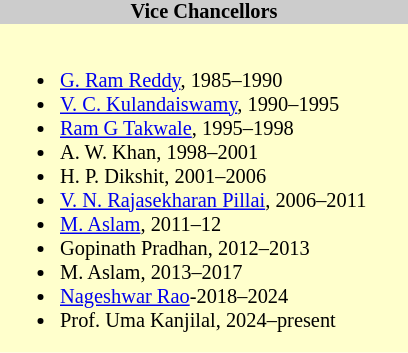<table class="toccolours" style="float:right; margin-left:1em; font-size:85%; background:#ffc; color:black; width:20em; max-width:25%;" cellspacing="0" cellpadding="0">
<tr>
<th style="background:#ccc;">Vice Chancellors</th>
</tr>
<tr>
<td style="text-align: left;"><br><ul><li><a href='#'>G. Ram Reddy</a>, 1985–1990</li><li><a href='#'>V. C. Kulandaiswamy</a>, 1990–1995</li><li><a href='#'>Ram G Takwale</a>, 1995–1998</li><li>A. W. Khan, 1998–2001</li><li>H. P. Dikshit, 2001–2006</li><li><a href='#'>V. N. Rajasekharan Pillai</a>, 2006–2011</li><li><a href='#'>M. Aslam</a>, 2011–12</li><li>Gopinath Pradhan, 2012–2013</li><li>M. Aslam, 2013–2017</li><li><a href='#'>Nageshwar Rao</a>-2018–2024</li><li>Prof. Uma Kanjilal, 2024–present</li></ul></td>
</tr>
</table>
